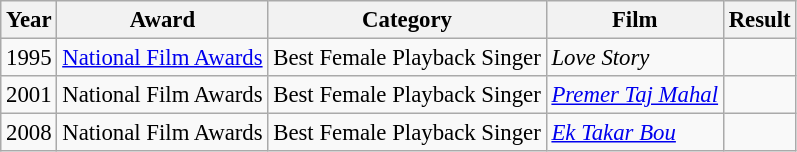<table class="wikitable" style="font-size: 95%;">
<tr>
<th>Year</th>
<th>Award</th>
<th>Category</th>
<th>Film</th>
<th>Result</th>
</tr>
<tr>
<td>1995</td>
<td><a href='#'>National Film Awards</a></td>
<td>Best Female Playback Singer</td>
<td><em>Love Story</em></td>
<td></td>
</tr>
<tr>
<td>2001</td>
<td>National Film Awards</td>
<td>Best Female Playback Singer</td>
<td><em><a href='#'>Premer Taj Mahal</a></em></td>
<td></td>
</tr>
<tr>
<td>2008</td>
<td>National Film Awards</td>
<td>Best Female Playback Singer</td>
<td><em><a href='#'>Ek Takar Bou</a></em></td>
<td></td>
</tr>
</table>
